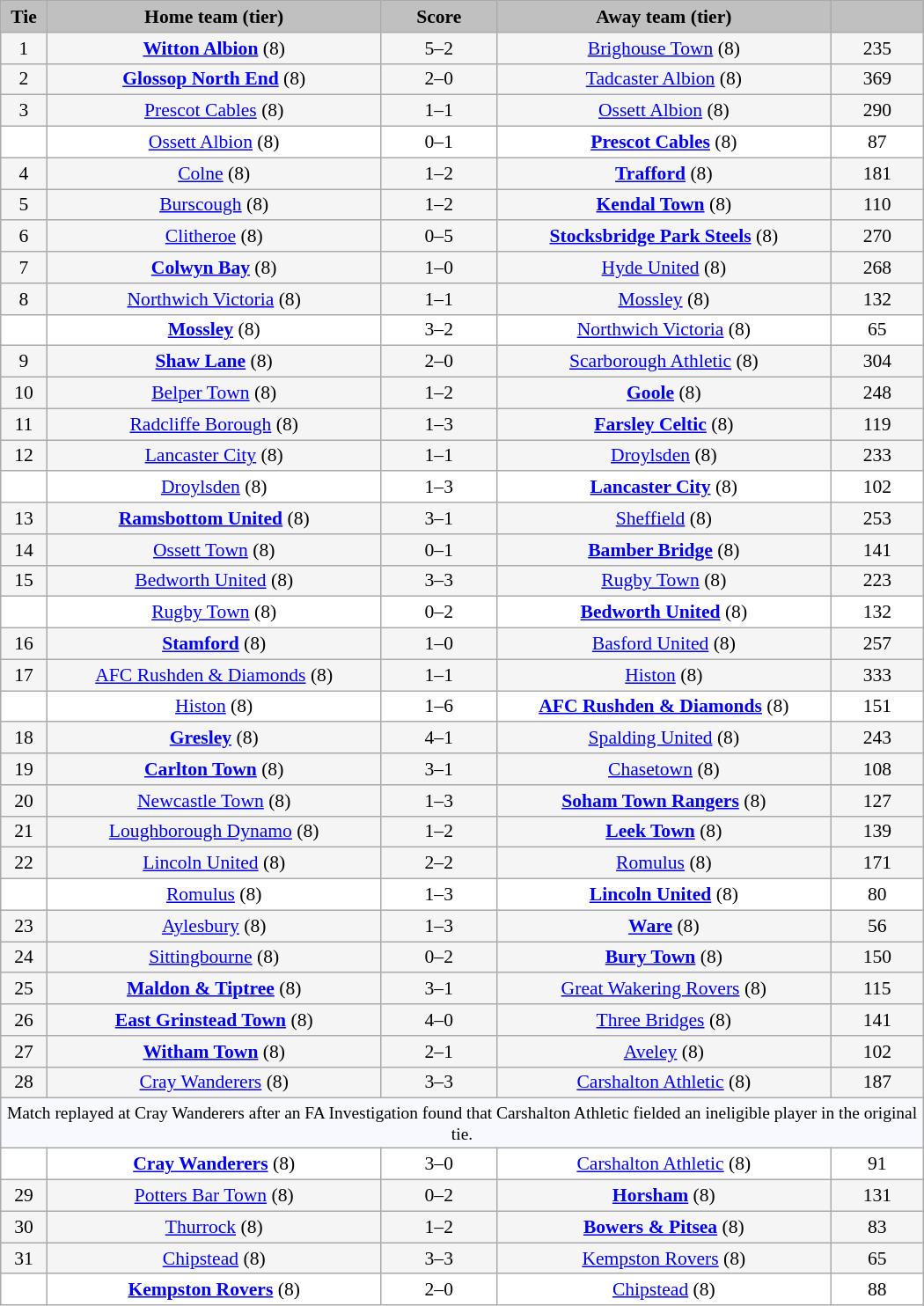<table class="wikitable" style="width: 700px; background:WhiteSmoke; text-align:center; font-size:90%">
<tr>
<td scope="col" style="width:  5.00%; background:silver;"><strong>Tie</strong></td>
<td scope="col" style="width: 36.25%; background:silver;"><strong>Home team (tier)</strong></td>
<td scope="col" style="width: 12.50%; background:silver;"><strong>Score</strong></td>
<td scope="col" style="width: 36.25%; background:silver;"><strong>Away team (tier)</strong></td>
<td scope="col" style="width: 10.00%; background:silver;"><strong></strong></td>
</tr>
<tr>
<td>1</td>
<td><strong><a href='#'>Witton Albion</a></strong> (8)</td>
<td>5–2</td>
<td><a href='#'>Brighouse Town</a> (8)</td>
<td>235</td>
</tr>
<tr>
<td>2</td>
<td><strong><a href='#'>Glossop North End</a></strong> (8)</td>
<td>2–0</td>
<td><a href='#'>Tadcaster Albion</a> (8)</td>
<td>369</td>
</tr>
<tr>
<td>3</td>
<td><a href='#'>Prescot Cables</a> (8)</td>
<td>1–1</td>
<td><a href='#'>Ossett Albion</a> (8)</td>
<td>290</td>
</tr>
<tr style="background:white;">
<td><em></em></td>
<td><a href='#'>Ossett Albion</a> (8)</td>
<td>0–1</td>
<td><strong><a href='#'>Prescot Cables</a></strong> (8)</td>
<td>87</td>
</tr>
<tr>
<td>4</td>
<td><a href='#'>Colne</a> (8)</td>
<td>1–2</td>
<td><strong><a href='#'>Trafford</a></strong> (8)</td>
<td>181</td>
</tr>
<tr>
<td>5</td>
<td><a href='#'>Burscough</a> (8)</td>
<td>1–2</td>
<td><strong><a href='#'>Kendal Town</a></strong> (8)</td>
<td>110</td>
</tr>
<tr>
<td>6</td>
<td><a href='#'>Clitheroe</a> (8)</td>
<td>0–5</td>
<td><strong><a href='#'>Stocksbridge Park Steels</a></strong> (8)</td>
<td>270</td>
</tr>
<tr>
<td>7</td>
<td><strong><a href='#'>Colwyn Bay</a></strong> (8)</td>
<td>1–0</td>
<td><a href='#'>Hyde United</a> (8)</td>
<td>268</td>
</tr>
<tr>
<td>8</td>
<td><a href='#'>Northwich Victoria</a> (8)</td>
<td>1–1</td>
<td><a href='#'>Mossley</a> (8)</td>
<td>132</td>
</tr>
<tr style="background:white;">
<td><em></em></td>
<td><strong><a href='#'>Mossley</a></strong> (8)</td>
<td>3–2</td>
<td><a href='#'>Northwich Victoria</a> (8)</td>
<td>65</td>
</tr>
<tr>
<td>9</td>
<td><strong><a href='#'>Shaw Lane</a></strong> (8)</td>
<td>2–0</td>
<td><a href='#'>Scarborough Athletic</a> (8)</td>
<td>304</td>
</tr>
<tr>
<td>10</td>
<td><a href='#'>Belper Town</a> (8)</td>
<td>1–2</td>
<td><strong><a href='#'>Goole</a></strong> (8)</td>
<td>248</td>
</tr>
<tr>
<td>11</td>
<td><a href='#'>Radcliffe Borough</a> (8)</td>
<td>1–3</td>
<td><strong><a href='#'>Farsley Celtic</a></strong> (8)</td>
<td>119</td>
</tr>
<tr>
<td>12</td>
<td><a href='#'>Lancaster City</a> (8)</td>
<td>1–1</td>
<td><a href='#'>Droylsden</a> (8)</td>
<td>233</td>
</tr>
<tr style="background:white;">
<td><em></em></td>
<td><a href='#'>Droylsden</a> (8)</td>
<td>1–3</td>
<td><strong><a href='#'>Lancaster City</a></strong> (8)</td>
<td>102</td>
</tr>
<tr>
<td>13</td>
<td><strong><a href='#'>Ramsbottom United</a></strong> (8)</td>
<td>3–1</td>
<td><a href='#'>Sheffield</a> (8)</td>
<td>253</td>
</tr>
<tr>
<td>14</td>
<td><a href='#'>Ossett Town</a> (8)</td>
<td>0–1</td>
<td><strong><a href='#'>Bamber Bridge</a></strong> (8)</td>
<td>141</td>
</tr>
<tr>
<td>15</td>
<td><a href='#'>Bedworth United</a> (8)</td>
<td>3–3</td>
<td><a href='#'>Rugby Town</a> (8)</td>
<td>223</td>
</tr>
<tr style="background:white;">
<td><em></em></td>
<td><a href='#'>Rugby Town</a> (8)</td>
<td>0–2</td>
<td><strong><a href='#'>Bedworth United</a></strong> (8)</td>
<td>132</td>
</tr>
<tr>
<td>16</td>
<td><strong><a href='#'>Stamford</a></strong> (8)</td>
<td>1–0</td>
<td><a href='#'>Basford United</a> (8)</td>
<td>257</td>
</tr>
<tr>
<td>17</td>
<td><a href='#'>AFC Rushden & Diamonds</a> (8)</td>
<td>1–1</td>
<td><a href='#'>Histon</a> (8)</td>
<td>333</td>
</tr>
<tr style="background:white;">
<td><em></em></td>
<td><a href='#'>Histon</a> (8)</td>
<td>1–6</td>
<td><strong><a href='#'>AFC Rushden & Diamonds</a></strong> (8)</td>
<td>151</td>
</tr>
<tr>
<td>18</td>
<td><strong><a href='#'>Gresley</a></strong> (8)</td>
<td>4–1</td>
<td><a href='#'>Spalding United</a> (8)</td>
<td>243</td>
</tr>
<tr>
<td>19</td>
<td><strong><a href='#'>Carlton Town</a></strong> (8)</td>
<td>3–1</td>
<td><a href='#'>Chasetown</a> (8)</td>
<td>108</td>
</tr>
<tr>
<td>20</td>
<td><a href='#'>Newcastle Town</a> (8)</td>
<td>1–3</td>
<td><strong><a href='#'>Soham Town Rangers</a></strong> (8)</td>
<td>127</td>
</tr>
<tr>
<td>21</td>
<td><a href='#'>Loughborough Dynamo</a> (8)</td>
<td>1–2</td>
<td><strong><a href='#'>Leek Town</a></strong> (8)</td>
<td>139</td>
</tr>
<tr>
<td>22</td>
<td><a href='#'>Lincoln United</a> (8)</td>
<td>2–2</td>
<td><a href='#'>Romulus</a> (8)</td>
<td>171</td>
</tr>
<tr style="background:white;">
<td><em></em></td>
<td><a href='#'>Romulus</a> (8)</td>
<td>1–3 </td>
<td><strong><a href='#'>Lincoln United</a></strong> (8)</td>
<td>80</td>
</tr>
<tr>
<td>23</td>
<td><a href='#'>Aylesbury</a> (8)</td>
<td>1–3</td>
<td><strong><a href='#'>Ware</a></strong> (8)</td>
<td>56</td>
</tr>
<tr>
<td>24</td>
<td><a href='#'>Sittingbourne</a> (8)</td>
<td>0–2</td>
<td><strong><a href='#'>Bury Town</a></strong> (8)</td>
<td>150</td>
</tr>
<tr>
<td>25</td>
<td><strong><a href='#'>Maldon & Tiptree</a></strong> (8)</td>
<td>3–1</td>
<td><a href='#'>Great Wakering Rovers</a> (8)</td>
<td>115</td>
</tr>
<tr>
<td>26</td>
<td><strong><a href='#'>East Grinstead Town</a></strong> (8)</td>
<td>4–0</td>
<td><a href='#'>Three Bridges</a> (8)</td>
<td>141</td>
</tr>
<tr>
<td>27</td>
<td><strong><a href='#'>Witham Town</a></strong> (8)</td>
<td>2–1</td>
<td><a href='#'>Aveley</a> (8)</td>
<td>102</td>
</tr>
<tr>
<td>28</td>
<td><a href='#'>Cray Wanderers</a> (8)</td>
<td>3–3</td>
<td><a href='#'>Carshalton Athletic</a> (8)</td>
<td>187</td>
</tr>
<tr>
<td colspan="5" style="background:GhostWhite; height:20px; text-align:center; font-size:90%">Match replayed at Cray Wanderers after an FA Investigation found that Carshalton Athletic fielded an ineligible player in the original tie.</td>
</tr>
<tr style="background:white;">
<td><em></em></td>
<td><strong> <a href='#'>Cray Wanderers</a></strong> (8)</td>
<td>3–0</td>
<td><a href='#'>Carshalton Athletic</a> (8)</td>
<td>91</td>
</tr>
<tr>
<td>29</td>
<td><a href='#'>Potters Bar Town</a> (8)</td>
<td>0–2</td>
<td><strong><a href='#'>Horsham</a></strong> (8)</td>
<td>131</td>
</tr>
<tr>
<td>30</td>
<td><a href='#'>Thurrock</a> (8)</td>
<td>1–2</td>
<td><strong><a href='#'>Bowers & Pitsea</a></strong> (8)</td>
<td>83</td>
</tr>
<tr>
<td>31</td>
<td><a href='#'>Chipstead</a> (8)</td>
<td>3–3</td>
<td><a href='#'>Kempston Rovers</a> (8)</td>
<td>65</td>
</tr>
<tr style="background:white;">
<td><em></em></td>
<td><strong><a href='#'>Kempston Rovers</a></strong> (8)</td>
<td>2–0</td>
<td><a href='#'>Chipstead</a> (8)</td>
<td>88</td>
</tr>
</table>
